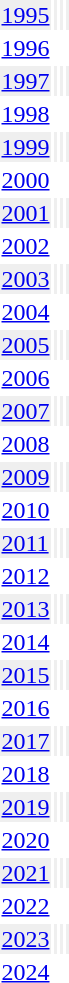<table>
<tr bgcolor="#EFEFEF">
<td><a href='#'>1995</a></td>
<td></td>
<td></td>
<td></td>
</tr>
<tr>
<td><a href='#'>1996</a></td>
<td></td>
<td></td>
<td></td>
</tr>
<tr bgcolor="#EFEFEF">
<td><a href='#'>1997</a></td>
<td></td>
<td></td>
<td></td>
</tr>
<tr>
<td><a href='#'>1998</a></td>
<td></td>
<td></td>
<td></td>
</tr>
<tr bgcolor="#EFEFEF">
<td><a href='#'>1999</a></td>
<td></td>
<td></td>
<td></td>
</tr>
<tr>
<td><a href='#'>2000</a></td>
<td></td>
<td></td>
<td></td>
</tr>
<tr bgcolor="#EFEFEF">
<td><a href='#'>2001</a></td>
<td></td>
<td></td>
<td></td>
</tr>
<tr>
<td><a href='#'>2002</a></td>
<td></td>
<td></td>
<td></td>
</tr>
<tr bgcolor="#EFEFEF">
<td><a href='#'>2003</a></td>
<td></td>
<td></td>
<td></td>
</tr>
<tr>
<td><a href='#'>2004</a></td>
<td></td>
<td></td>
<td></td>
</tr>
<tr bgcolor="#EFEFEF">
<td><a href='#'>2005</a></td>
<td></td>
<td></td>
<td></td>
</tr>
<tr>
<td><a href='#'>2006</a></td>
<td></td>
<td></td>
<td></td>
</tr>
<tr bgcolor="#EFEFEF">
<td><a href='#'>2007</a></td>
<td></td>
<td></td>
<td></td>
</tr>
<tr>
<td><a href='#'>2008</a></td>
<td></td>
<td></td>
<td></td>
</tr>
<tr bgcolor="#EFEFEF">
<td><a href='#'>2009</a></td>
<td></td>
<td></td>
<td></td>
</tr>
<tr>
<td><a href='#'>2010</a></td>
<td></td>
<td></td>
<td></td>
</tr>
<tr bgcolor="#EFEFEF">
<td><a href='#'>2011</a></td>
<td></td>
<td></td>
<td></td>
</tr>
<tr>
<td><a href='#'>2012</a></td>
<td></td>
<td></td>
<td></td>
</tr>
<tr bgcolor="#EFEFEF">
<td><a href='#'>2013</a></td>
<td></td>
<td></td>
<td></td>
</tr>
<tr>
<td><a href='#'>2014</a></td>
<td></td>
<td></td>
<td></td>
</tr>
<tr bgcolor="#EFEFEF">
<td><a href='#'>2015</a></td>
<td></td>
<td></td>
<td></td>
</tr>
<tr>
<td><a href='#'>2016</a></td>
<td></td>
<td></td>
<td></td>
</tr>
<tr bgcolor="#EFEFEF">
<td><a href='#'>2017</a></td>
<td></td>
<td></td>
<td></td>
</tr>
<tr>
<td><a href='#'>2018</a></td>
<td></td>
<td></td>
<td></td>
</tr>
<tr bgcolor="#EFEFEF">
<td><a href='#'>2019</a></td>
<td></td>
<td></td>
<td></td>
</tr>
<tr>
<td><a href='#'>2020</a></td>
<td></td>
<td></td>
<td></td>
</tr>
<tr bgcolor="#EFEFEF">
<td><a href='#'>2021</a></td>
<td></td>
<td></td>
<td></td>
</tr>
<tr>
<td><a href='#'>2022</a></td>
<td></td>
<td></td>
<td></td>
</tr>
<tr bgcolor="#EFEFEF">
<td><a href='#'>2023</a></td>
<td></td>
<td></td>
<td></td>
</tr>
<tr>
<td><a href='#'>2024</a></td>
<td></td>
<td></td>
<td></td>
</tr>
</table>
